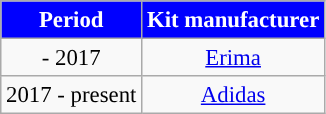<table class="wikitable" style="font-size: 95%; text-align:center">
<tr>
<th scope=col style="color:white; background:blue">Period</th>
<th scope=col style="color:white; background:blue">Kit manufacturer</th>
</tr>
<tr>
<td>- 2017</td>
<td> <a href='#'>Erima</a></td>
</tr>
<tr>
<td>2017 - present</td>
<td> <a href='#'>Adidas</a></td>
</tr>
</table>
